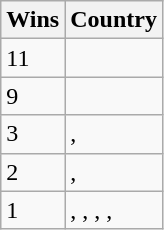<table class="wikitable">
<tr>
<th>Wins</th>
<th>Country</th>
</tr>
<tr>
<td>11</td>
<td></td>
</tr>
<tr>
<td>9</td>
<td></td>
</tr>
<tr>
<td>3</td>
<td>, </td>
</tr>
<tr>
<td>2</td>
<td>, </td>
</tr>
<tr>
<td>1</td>
<td>, , , , </td>
</tr>
</table>
